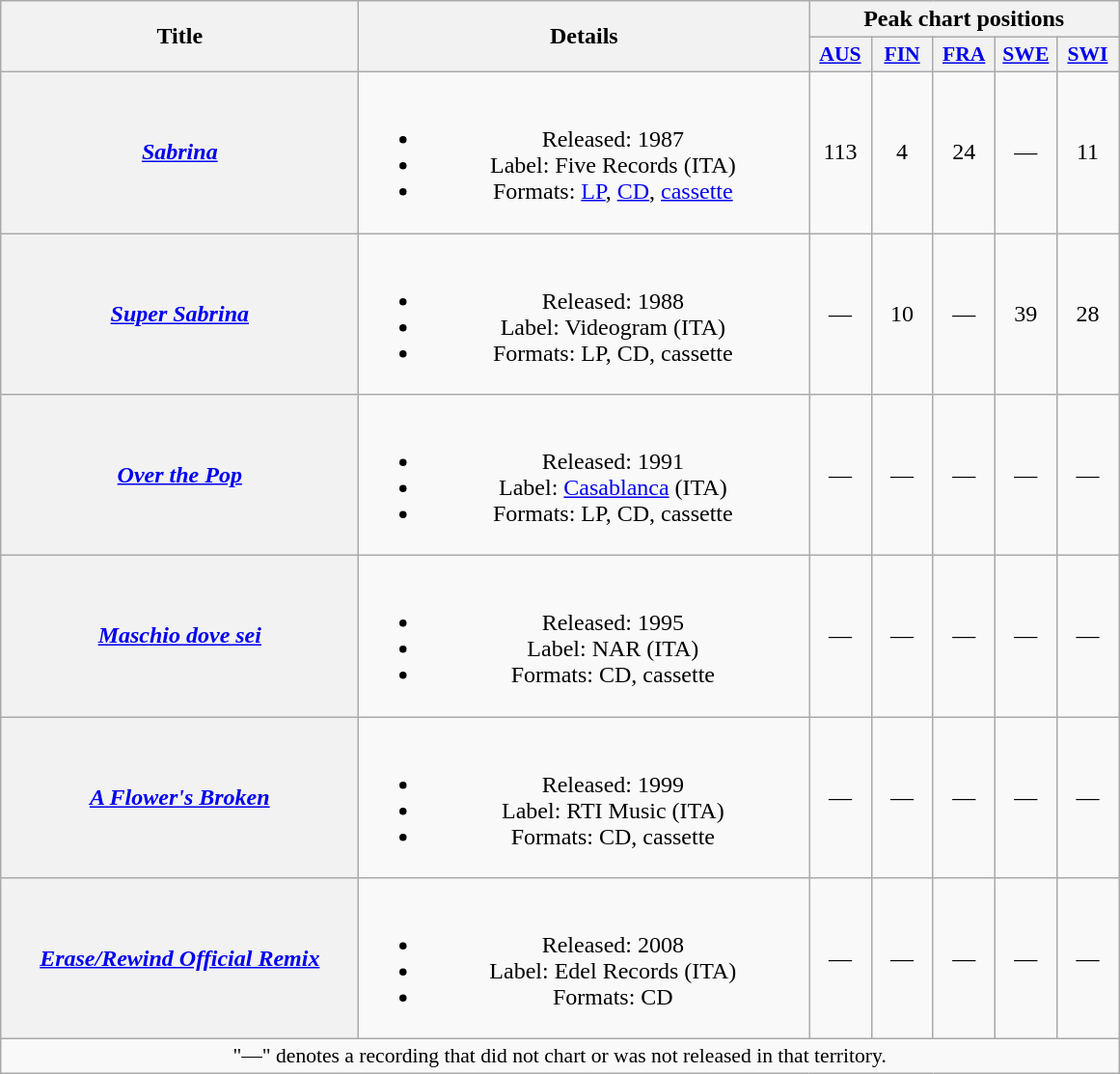<table class="wikitable plainrowheaders" style="text-align:center;">
<tr>
<th scope="col" rowspan="2" style="width:15em;">Title</th>
<th scope="col" rowspan="2" style="width:19em;">Details</th>
<th scope="col" colspan="5">Peak chart positions</th>
</tr>
<tr>
<th scope="col" style="width:2.5em;font-size:90%;"><a href='#'>AUS</a><br></th>
<th scope="col" style="width:2.5em;font-size:90%;"><a href='#'>FIN</a><br></th>
<th scope="col" style="width:2.5em;font-size:90%;"><a href='#'>FRA</a><br></th>
<th scope="col" style="width:2.5em;font-size:90%;"><a href='#'>SWE</a><br></th>
<th scope="col" style="width:2.5em;font-size:90%;"><a href='#'>SWI</a><br></th>
</tr>
<tr>
<th scope="row"><em><a href='#'>Sabrina</a></em></th>
<td><br><ul><li>Released: 1987</li><li>Label: Five Records <span>(ITA)</span></li><li>Formats: <a href='#'>LP</a>, <a href='#'>CD</a>, <a href='#'>cassette</a></li></ul></td>
<td>113</td>
<td>4</td>
<td>24</td>
<td>—</td>
<td>11</td>
</tr>
<tr>
<th scope="row"><em><a href='#'>Super Sabrina</a></em></th>
<td><br><ul><li>Released: 1988</li><li>Label: Videogram <span>(ITA)</span></li><li>Formats: LP, CD, cassette</li></ul></td>
<td>—</td>
<td>10</td>
<td>—</td>
<td>39</td>
<td>28</td>
</tr>
<tr>
<th scope="row"><em><a href='#'>Over the Pop</a></em></th>
<td><br><ul><li>Released: 1991</li><li>Label: <a href='#'>Casablanca</a> <span>(ITA)</span></li><li>Formats: LP, CD, cassette</li></ul></td>
<td>—</td>
<td>—</td>
<td>—</td>
<td>—</td>
<td>—</td>
</tr>
<tr>
<th scope="row"><em><a href='#'>Maschio dove sei</a></em></th>
<td><br><ul><li>Released: 1995</li><li>Label: NAR <span>(ITA)</span></li><li>Formats: CD, cassette</li></ul></td>
<td>—</td>
<td>—</td>
<td>—</td>
<td>—</td>
<td>—</td>
</tr>
<tr>
<th scope="row"><em><a href='#'>A Flower's Broken</a></em></th>
<td><br><ul><li>Released: 1999</li><li>Label: RTI Music <span>(ITA)</span></li><li>Formats: CD, cassette</li></ul></td>
<td>—</td>
<td>—</td>
<td>—</td>
<td>—</td>
<td>—</td>
</tr>
<tr>
<th scope="row"><em><a href='#'>Erase/Rewind Official Remix</a></em></th>
<td><br><ul><li>Released: 2008</li><li>Label: Edel Records <span>(ITA)</span></li><li>Formats: CD</li></ul></td>
<td>—</td>
<td>—</td>
<td>—</td>
<td>—</td>
<td>—</td>
</tr>
<tr>
<td colspan="7" style="font-size:90%">"—" denotes a recording that did not chart or was not released in that territory.</td>
</tr>
</table>
